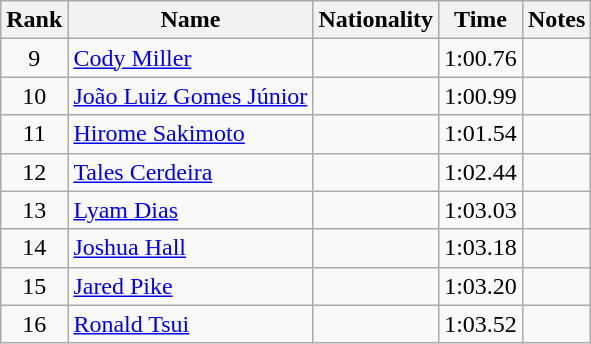<table class="wikitable sortable" style="text-align:center">
<tr>
<th>Rank</th>
<th>Name</th>
<th>Nationality</th>
<th>Time</th>
<th>Notes</th>
</tr>
<tr>
<td>9</td>
<td align=left><a href='#'>Cody Miller</a></td>
<td align=left></td>
<td>1:00.76</td>
<td></td>
</tr>
<tr>
<td>10</td>
<td align=left><a href='#'>João Luiz Gomes Júnior</a></td>
<td align=left></td>
<td>1:00.99</td>
<td></td>
</tr>
<tr>
<td>11</td>
<td align=left><a href='#'>Hirome Sakimoto</a></td>
<td align=left></td>
<td>1:01.54</td>
<td></td>
</tr>
<tr>
<td>12</td>
<td align=left><a href='#'>Tales Cerdeira</a></td>
<td align=left></td>
<td>1:02.44</td>
<td></td>
</tr>
<tr>
<td>13</td>
<td align=left><a href='#'>Lyam Dias</a></td>
<td align=left></td>
<td>1:03.03</td>
<td></td>
</tr>
<tr>
<td>14</td>
<td align=left><a href='#'>Joshua Hall</a></td>
<td align=left></td>
<td>1:03.18</td>
<td></td>
</tr>
<tr>
<td>15</td>
<td align=left><a href='#'>Jared Pike</a></td>
<td align=left></td>
<td>1:03.20</td>
<td></td>
</tr>
<tr>
<td>16</td>
<td align=left><a href='#'>Ronald Tsui</a></td>
<td align=left></td>
<td>1:03.52</td>
<td></td>
</tr>
</table>
